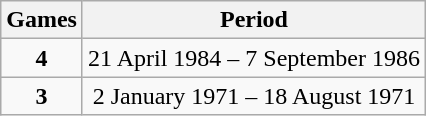<table class="wikitable" style="text-align:center;">
<tr>
<th>Games</th>
<th>Period</th>
</tr>
<tr>
<td><strong>4</strong></td>
<td>21 April 1984 – 7 September 1986</td>
</tr>
<tr>
<td><strong>3</strong></td>
<td>2 January 1971 – 18 August 1971</td>
</tr>
</table>
